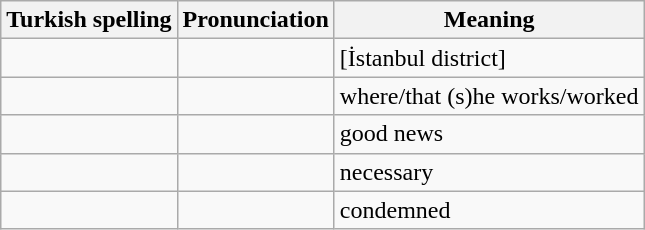<table class="wikitable">
<tr>
<th>Turkish spelling</th>
<th>Pronunciation</th>
<th>Meaning</th>
</tr>
<tr>
<td></td>
<td></td>
<td>[İstanbul district]</td>
</tr>
<tr>
<td></td>
<td></td>
<td>where/that (s)he works/worked</td>
</tr>
<tr>
<td></td>
<td></td>
<td>good news</td>
</tr>
<tr>
<td></td>
<td></td>
<td>necessary</td>
</tr>
<tr>
<td></td>
<td></td>
<td>condemned</td>
</tr>
</table>
